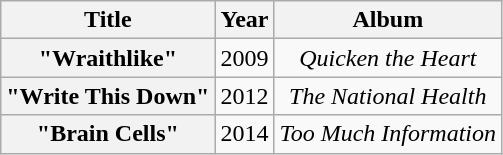<table class="wikitable plainrowheaders" style="text-align:center;">
<tr>
<th scope="col">Title</th>
<th scope="col" style="width:2em;">Year</th>
<th scope="col">Album</th>
</tr>
<tr>
<th scope="row">"Wraithlike"</th>
<td>2009</td>
<td><em>Quicken the Heart</em></td>
</tr>
<tr>
<th scope="row">"Write This Down"</th>
<td>2012</td>
<td><em>The National Health</em></td>
</tr>
<tr>
<th scope="row">"Brain Cells"</th>
<td>2014</td>
<td><em>Too Much Information</em></td>
</tr>
</table>
